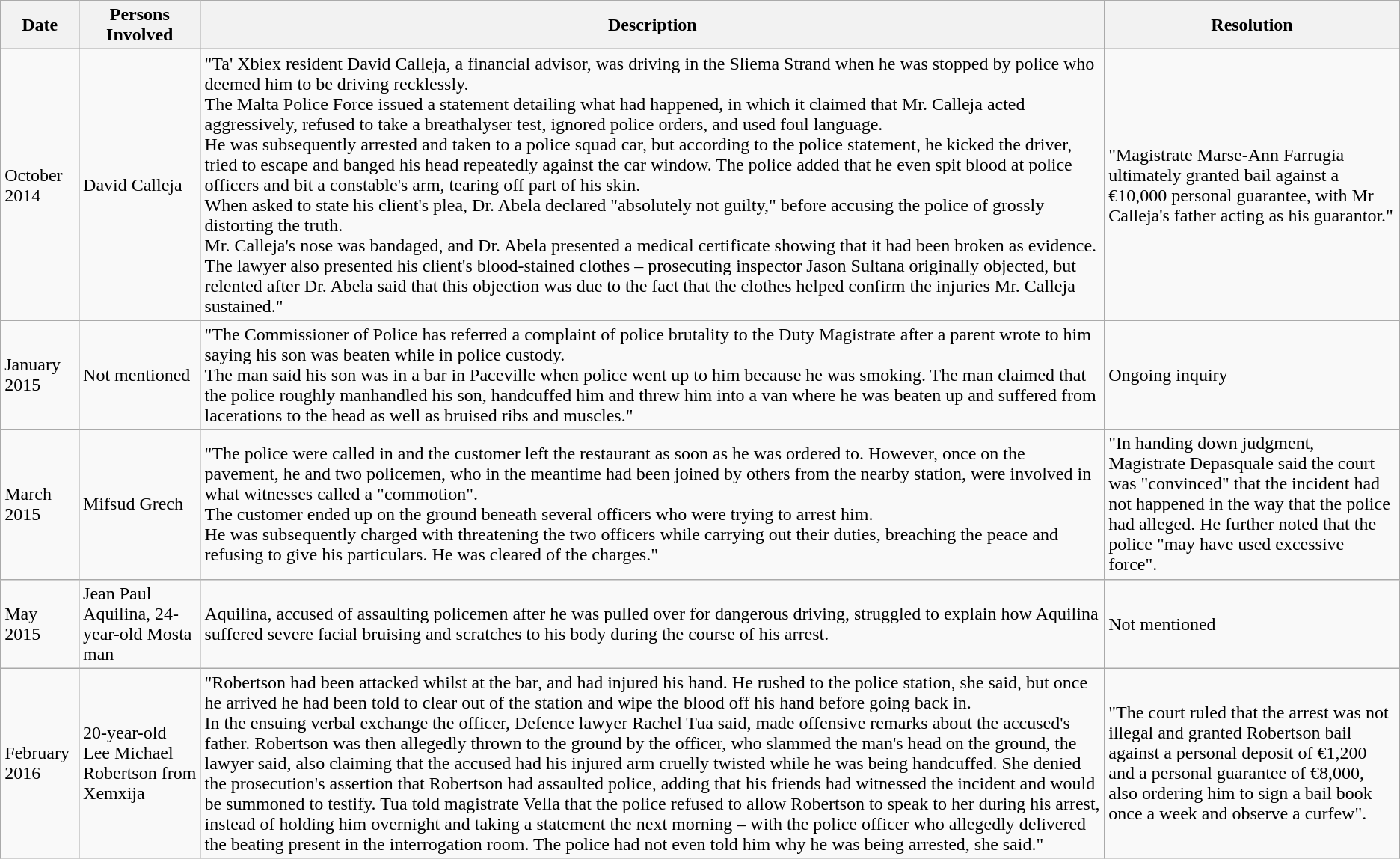<table class="wikitable sortable">
<tr>
<th>Date</th>
<th>Persons Involved</th>
<th>Description</th>
<th>Resolution</th>
</tr>
<tr>
<td>October 2014</td>
<td>David Calleja</td>
<td>"Ta' Xbiex resident David Calleja, a financial advisor, was driving in the Sliema Strand when he was stopped by police who deemed him to be driving recklessly.<br>The Malta Police Force issued a statement detailing what had happened, in which it claimed that Mr. Calleja acted aggressively, refused to take a breathalyser test, ignored police orders, and used foul language.<br>He was subsequently arrested and taken to a police squad car, but according to the police statement, he kicked the driver, tried to escape and banged his head repeatedly against the car window. The police added that he even spit blood at police officers and bit a constable's arm, tearing off part of his skin.<br>When asked to state his client's plea, Dr. Abela declared "absolutely not guilty," before accusing the police of grossly distorting the truth.<br>Mr. Calleja's nose was bandaged, and Dr. Abela presented a medical certificate showing that it had been broken as evidence. The lawyer also presented his client's blood-stained clothes – prosecuting inspector Jason Sultana originally objected, but relented after Dr. Abela said that this objection was due to the fact that the clothes helped confirm the injuries Mr. Calleja sustained."</td>
<td>"Magistrate Marse-Ann Farrugia ultimately granted bail against a €10,000 personal guarantee, with Mr Calleja's father acting as his guarantor."</td>
</tr>
<tr>
<td>January 2015</td>
<td>Not mentioned</td>
<td>"The Commissioner of Police has referred a complaint of police brutality to the Duty Magistrate after a parent wrote to him saying his son was beaten while in police custody.<br>The man said his son was in a bar in Paceville when police went up to him because he was smoking. The man claimed that the police roughly manhandled his son, handcuffed him and threw him into a van where he was beaten up and suffered from lacerations to the head as well as bruised ribs and muscles."</td>
<td>Ongoing inquiry</td>
</tr>
<tr>
<td>March 2015</td>
<td>Mifsud Grech</td>
<td>"The police were called in and the customer left the restaurant as soon as he was ordered to. However, once on the pavement, he and two policemen, who in the meantime had been joined by others from the nearby station, were involved in what witnesses called a "commotion".<br>The customer ended up on the ground beneath several officers who were trying to arrest him.<br>He was subsequently charged with threatening the two officers while carrying out their duties, breaching the peace and refusing to give his particulars. He was cleared of the charges."</td>
<td>"In handing down judgment, Magistrate Depasquale said the court was "convinced" that the incident had not happened in the way that the police had alleged. He further noted that the police "may have used excessive force".</td>
</tr>
<tr>
<td>May 2015</td>
<td>Jean Paul Aquilina, 24-year-old Mosta man</td>
<td>Aquilina, accused of assaulting policemen after he was pulled over for dangerous driving, struggled to explain how Aquilina suffered severe facial bruising and scratches to his body during the course of his arrest.</td>
<td>Not mentioned</td>
</tr>
<tr>
<td>February 2016</td>
<td>20-year-old Lee Michael Robertson from Xemxija</td>
<td>"Robertson had been attacked whilst at the bar, and had injured his hand. He rushed to the police station, she said, but once he arrived he had been told to clear out of the station and wipe the blood off his hand before going back in.<br>In the ensuing verbal exchange the officer, Defence lawyer Rachel Tua said, made offensive remarks about the accused's father. Robertson was then allegedly thrown to the ground by the officer, who slammed the man's head on the ground, the lawyer said, also claiming that the accused had his injured arm cruelly twisted while he was being handcuffed. She denied the prosecution's assertion that Robertson had assaulted police, adding that his friends had witnessed the incident and would be summoned to testify. Tua told magistrate Vella that the police refused to allow Robertson to speak to her during his arrest, instead of holding him overnight and taking a statement the next morning – with the police officer who allegedly delivered the beating present in the interrogation room. The police had not even told him why he was being arrested, she said."</td>
<td>"The court ruled that the arrest was not illegal and granted Robertson bail against a personal deposit of €1,200 and a personal guarantee of €8,000, also ordering him to sign a bail book once a week and observe a curfew".</td>
</tr>
</table>
